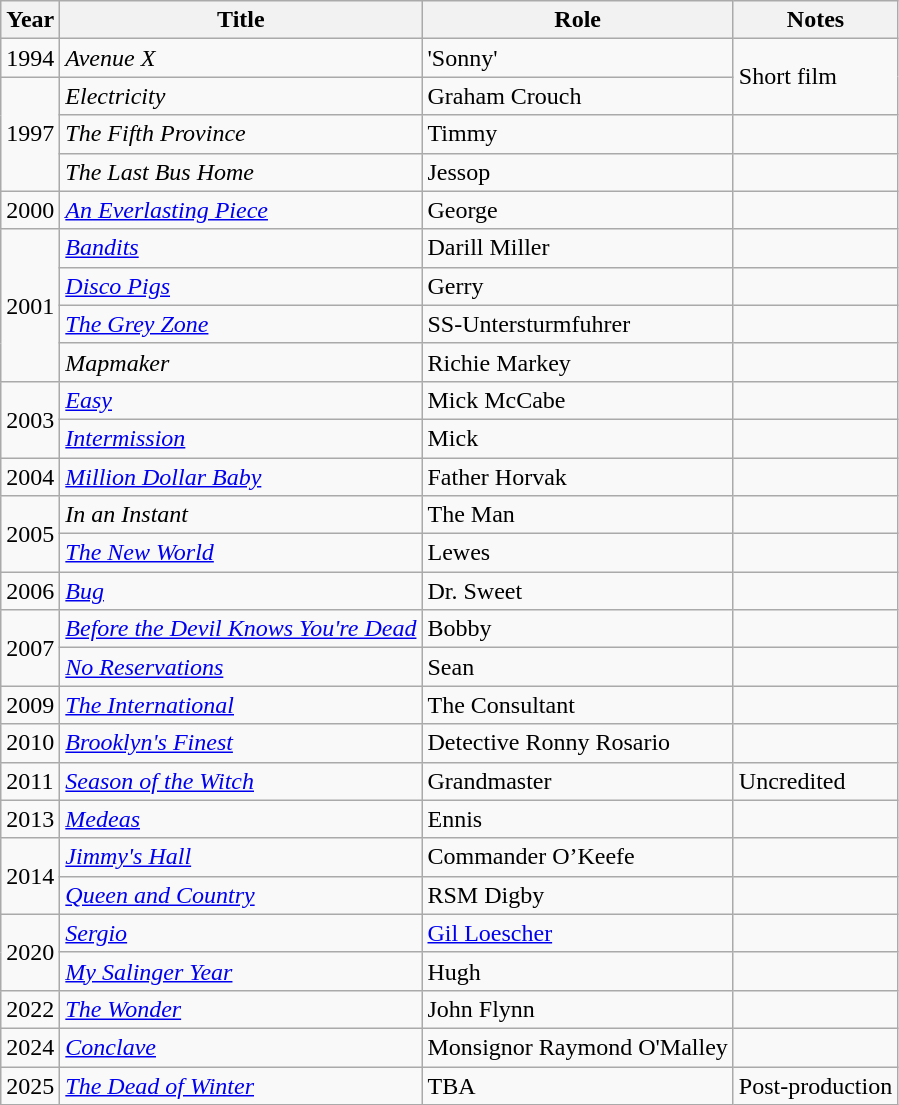<table class="wikitable sortable">
<tr>
<th>Year</th>
<th>Title</th>
<th>Role</th>
<th>Notes</th>
</tr>
<tr>
<td>1994</td>
<td><em>Avenue X</em></td>
<td>'Sonny'</td>
<td rowspan=2>Short film</td>
</tr>
<tr>
<td rowspan=3>1997</td>
<td><em>Electricity</em></td>
<td>Graham Crouch</td>
</tr>
<tr>
<td><em>The Fifth Province</em></td>
<td>Timmy</td>
<td></td>
</tr>
<tr>
<td><em>The Last Bus Home</em></td>
<td>Jessop</td>
<td></td>
</tr>
<tr>
<td>2000</td>
<td><em><a href='#'>An Everlasting Piece</a></em></td>
<td>George</td>
<td></td>
</tr>
<tr>
<td rowspan=4>2001</td>
<td><em><a href='#'>Bandits</a></em></td>
<td>Darill Miller</td>
<td></td>
</tr>
<tr>
<td><em><a href='#'>Disco Pigs</a></em></td>
<td>Gerry</td>
<td></td>
</tr>
<tr>
<td><em><a href='#'>The Grey Zone</a></em></td>
<td>SS-Untersturmfuhrer</td>
<td></td>
</tr>
<tr>
<td><em>Mapmaker</em></td>
<td>Richie Markey</td>
<td></td>
</tr>
<tr>
<td rowspan=2>2003</td>
<td><em><a href='#'>Easy</a></em></td>
<td>Mick McCabe</td>
<td></td>
</tr>
<tr>
<td><em><a href='#'>Intermission</a></em></td>
<td>Mick</td>
<td></td>
</tr>
<tr>
<td>2004</td>
<td><em><a href='#'>Million Dollar Baby</a></em></td>
<td>Father Horvak</td>
<td></td>
</tr>
<tr>
<td rowspan=2>2005</td>
<td><em>In an Instant</em></td>
<td>The Man</td>
<td></td>
</tr>
<tr>
<td><em><a href='#'>The New World</a></em></td>
<td>Lewes</td>
<td></td>
</tr>
<tr>
<td>2006</td>
<td><em><a href='#'>Bug</a></em></td>
<td>Dr. Sweet</td>
<td></td>
</tr>
<tr>
<td rowspan=2>2007</td>
<td><em><a href='#'>Before the Devil Knows You're Dead</a></em></td>
<td>Bobby</td>
<td></td>
</tr>
<tr>
<td><em><a href='#'>No Reservations</a></em></td>
<td>Sean</td>
<td></td>
</tr>
<tr>
<td>2009</td>
<td><em><a href='#'>The International</a></em></td>
<td>The Consultant</td>
<td></td>
</tr>
<tr>
<td>2010</td>
<td><em><a href='#'>Brooklyn's Finest</a></em></td>
<td>Detective Ronny Rosario</td>
<td></td>
</tr>
<tr>
<td>2011</td>
<td><em><a href='#'>Season of the Witch</a></em></td>
<td>Grandmaster</td>
<td>Uncredited</td>
</tr>
<tr>
<td>2013</td>
<td><em><a href='#'>Medeas</a></em></td>
<td>Ennis</td>
<td></td>
</tr>
<tr>
<td rowspan=2>2014</td>
<td><em><a href='#'>Jimmy's Hall</a></em></td>
<td>Commander O’Keefe</td>
<td></td>
</tr>
<tr>
<td><em><a href='#'>Queen and Country</a></em></td>
<td>RSM Digby</td>
<td></td>
</tr>
<tr>
<td rowspan=2>2020</td>
<td><em><a href='#'>Sergio</a></em></td>
<td><a href='#'>Gil Loescher</a></td>
<td></td>
</tr>
<tr>
<td><em><a href='#'>My Salinger Year</a></em></td>
<td>Hugh</td>
<td></td>
</tr>
<tr>
<td>2022</td>
<td><em><a href='#'>The Wonder</a></em></td>
<td>John Flynn</td>
<td></td>
</tr>
<tr>
<td>2024</td>
<td><em><a href='#'>Conclave</a></em></td>
<td>Monsignor Raymond O'Malley</td>
<td></td>
</tr>
<tr>
<td>2025</td>
<td><em><a href='#'>The Dead of Winter</a></em></td>
<td>TBA</td>
<td>Post-production</td>
</tr>
</table>
